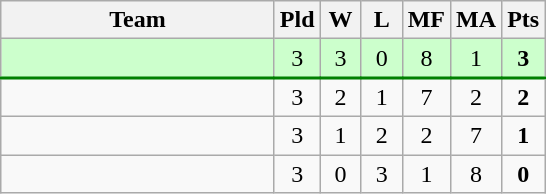<table class=wikitable style="text-align:center">
<tr>
<th width=175>Team</th>
<th width=20>Pld</th>
<th width=20>W</th>
<th width=20>L</th>
<th width=20>MF</th>
<th width=20>MA</th>
<th width=20>Pts</th>
</tr>
<tr bgcolor=ccffcc style="border-bottom:2px solid green;">
<td style="text-align:left"></td>
<td>3</td>
<td>3</td>
<td>0</td>
<td>8</td>
<td>1</td>
<td><strong>3</strong></td>
</tr>
<tr>
<td style="text-align:left"></td>
<td>3</td>
<td>2</td>
<td>1</td>
<td>7</td>
<td>2</td>
<td><strong>2</strong></td>
</tr>
<tr>
<td style="text-align:left"></td>
<td>3</td>
<td>1</td>
<td>2</td>
<td>2</td>
<td>7</td>
<td><strong>1</strong></td>
</tr>
<tr>
<td style="text-align:left"></td>
<td>3</td>
<td>0</td>
<td>3</td>
<td>1</td>
<td>8</td>
<td><strong>0</strong></td>
</tr>
</table>
